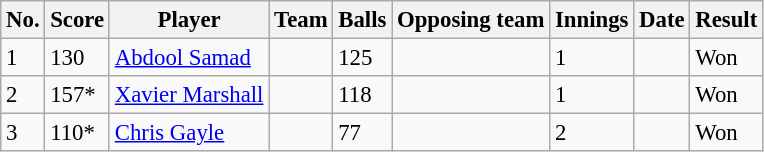<table class="wikitable sortable" style="font-size:95%">
<tr>
<th>No.</th>
<th>Score</th>
<th>Player</th>
<th>Team</th>
<th>Balls</th>
<th>Opposing team</th>
<th>Innings</th>
<th>Date</th>
<th>Result</th>
</tr>
<tr>
<td>1</td>
<td>130</td>
<td><a href='#'>Abdool Samad</a></td>
<td></td>
<td> 125</td>
<td></td>
<td>1</td>
<td></td>
<td>Won</td>
</tr>
<tr>
<td>2</td>
<td>157*</td>
<td><a href='#'>Xavier Marshall</a></td>
<td></td>
<td> 118</td>
<td></td>
<td>1</td>
<td></td>
<td>Won</td>
</tr>
<tr>
<td>3</td>
<td>110*</td>
<td><a href='#'>Chris Gayle</a></td>
<td></td>
<td> 77</td>
<td></td>
<td>2</td>
<td></td>
<td>Won</td>
</tr>
</table>
